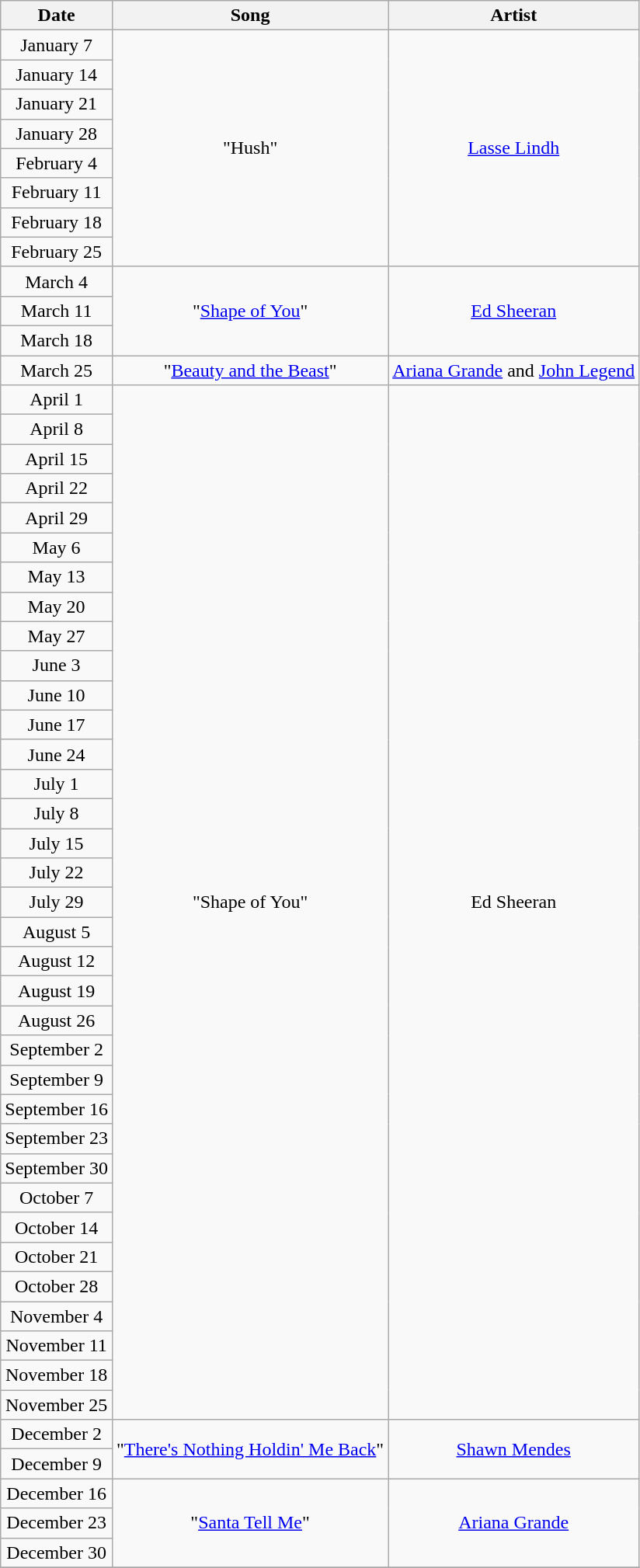<table class="wikitable" style="text-align: center;">
<tr>
<th>Date</th>
<th>Song</th>
<th>Artist</th>
</tr>
<tr>
<td>January 7</td>
<td rowspan="8">"Hush"</td>
<td rowspan="8"><a href='#'>Lasse Lindh</a></td>
</tr>
<tr>
<td>January 14</td>
</tr>
<tr>
<td>January 21</td>
</tr>
<tr>
<td>January 28</td>
</tr>
<tr>
<td>February 4</td>
</tr>
<tr>
<td>February 11</td>
</tr>
<tr>
<td>February 18</td>
</tr>
<tr>
<td>February 25</td>
</tr>
<tr>
<td>March 4</td>
<td rowspan="3">"<a href='#'>Shape of You</a>"</td>
<td rowspan="3"><a href='#'>Ed Sheeran</a></td>
</tr>
<tr>
<td>March 11</td>
</tr>
<tr>
<td>March 18</td>
</tr>
<tr>
<td>March 25</td>
<td>"<a href='#'>Beauty and the Beast</a>"</td>
<td><a href='#'>Ariana Grande</a> and <a href='#'>John Legend</a></td>
</tr>
<tr>
<td>April 1</td>
<td rowspan="35">"Shape of You"</td>
<td rowspan="35">Ed Sheeran</td>
</tr>
<tr>
<td>April 8</td>
</tr>
<tr>
<td>April 15</td>
</tr>
<tr>
<td>April 22</td>
</tr>
<tr>
<td>April 29</td>
</tr>
<tr>
<td>May 6</td>
</tr>
<tr>
<td>May 13</td>
</tr>
<tr>
<td>May 20</td>
</tr>
<tr>
<td>May 27</td>
</tr>
<tr>
<td>June 3</td>
</tr>
<tr>
<td>June 10</td>
</tr>
<tr>
<td>June 17</td>
</tr>
<tr>
<td>June 24</td>
</tr>
<tr>
<td>July 1</td>
</tr>
<tr>
<td>July 8</td>
</tr>
<tr>
<td>July 15</td>
</tr>
<tr>
<td>July 22</td>
</tr>
<tr>
<td>July 29</td>
</tr>
<tr>
<td>August 5</td>
</tr>
<tr>
<td>August 12</td>
</tr>
<tr>
<td>August 19</td>
</tr>
<tr>
<td>August 26</td>
</tr>
<tr>
<td>September 2</td>
</tr>
<tr>
<td>September 9</td>
</tr>
<tr>
<td>September 16</td>
</tr>
<tr>
<td>September 23</td>
</tr>
<tr>
<td>September 30</td>
</tr>
<tr>
<td>October 7</td>
</tr>
<tr>
<td>October 14</td>
</tr>
<tr>
<td>October 21</td>
</tr>
<tr>
<td>October 28</td>
</tr>
<tr>
<td>November 4</td>
</tr>
<tr>
<td>November 11</td>
</tr>
<tr>
<td>November 18</td>
</tr>
<tr>
<td>November 25</td>
</tr>
<tr>
<td>December 2</td>
<td rowspan="2">"<a href='#'>There's Nothing Holdin' Me Back</a>"</td>
<td rowspan="2"><a href='#'>Shawn Mendes</a></td>
</tr>
<tr>
<td>December 9</td>
</tr>
<tr>
<td>December 16</td>
<td rowspan="3">"<a href='#'>Santa Tell Me</a>"</td>
<td rowspan="3"><a href='#'>Ariana Grande</a></td>
</tr>
<tr>
<td>December 23</td>
</tr>
<tr>
<td>December 30</td>
</tr>
<tr>
</tr>
</table>
